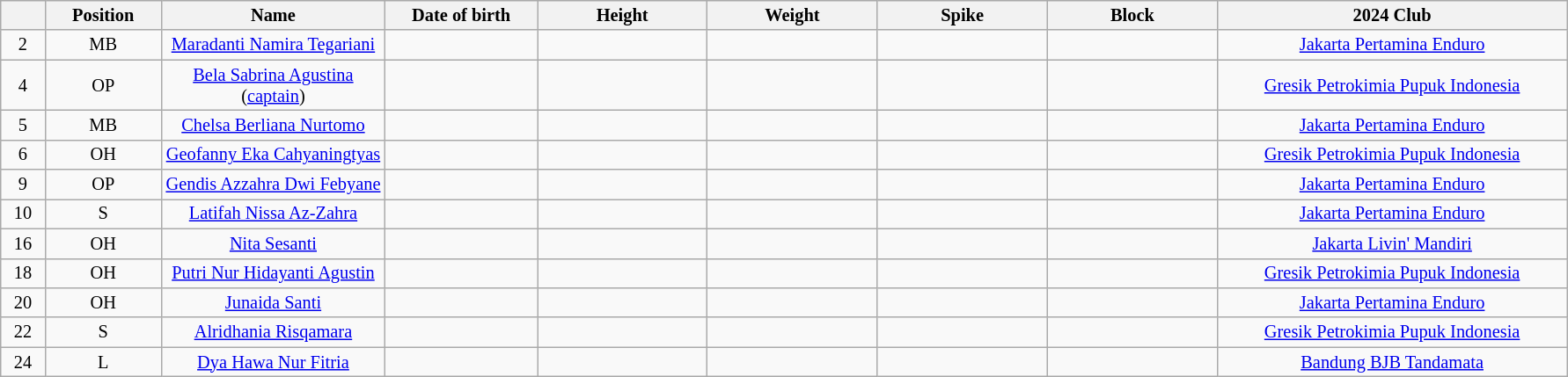<table class="wikitable sortable" style="font-size:85%; text-align:center;">
<tr>
<th style="width:2em"></th>
<th style="width:6em">Position</th>
<th style="width:12em">Name</th>
<th style="width:8em">Date of birth</th>
<th style="width:9em">Height</th>
<th style="width:9em">Weight</th>
<th style="width:9em">Spike</th>
<th style="width:9em">Block</th>
<th style="width:19em">2024 Club</th>
</tr>
<tr>
<td>2</td>
<td>MB</td>
<td><a href='#'>Maradanti Namira Tegariani</a></td>
<td></td>
<td></td>
<td></td>
<td></td>
<td></td>
<td> <a href='#'>Jakarta Pertamina Enduro</a></td>
</tr>
<tr>
<td>4</td>
<td>OP</td>
<td><a href='#'>Bela Sabrina Agustina</a> (<a href='#'>captain</a>)</td>
<td></td>
<td></td>
<td></td>
<td></td>
<td></td>
<td> <a href='#'>Gresik Petrokimia Pupuk Indonesia</a></td>
</tr>
<tr>
<td>5</td>
<td>MB</td>
<td><a href='#'>Chelsa Berliana Nurtomo</a></td>
<td></td>
<td></td>
<td></td>
<td></td>
<td></td>
<td> <a href='#'>Jakarta Pertamina Enduro</a></td>
</tr>
<tr>
<td>6</td>
<td>OH</td>
<td><a href='#'>Geofanny Eka Cahyaningtyas</a></td>
<td></td>
<td></td>
<td></td>
<td></td>
<td></td>
<td> <a href='#'>Gresik Petrokimia Pupuk Indonesia</a></td>
</tr>
<tr>
<td>9</td>
<td>OP</td>
<td><a href='#'>Gendis Azzahra Dwi Febyane</a></td>
<td></td>
<td></td>
<td></td>
<td></td>
<td></td>
<td> <a href='#'>Jakarta Pertamina Enduro</a></td>
</tr>
<tr>
<td>10</td>
<td>S</td>
<td><a href='#'>Latifah Nissa Az-Zahra</a></td>
<td></td>
<td></td>
<td></td>
<td></td>
<td></td>
<td> <a href='#'>Jakarta Pertamina Enduro</a></td>
</tr>
<tr>
<td>16</td>
<td>OH</td>
<td><a href='#'>Nita Sesanti</a></td>
<td></td>
<td></td>
<td></td>
<td></td>
<td></td>
<td> <a href='#'>Jakarta Livin' Mandiri</a></td>
</tr>
<tr>
<td>18</td>
<td>OH</td>
<td><a href='#'>Putri Nur Hidayanti Agustin</a></td>
<td></td>
<td></td>
<td></td>
<td></td>
<td></td>
<td> <a href='#'>Gresik Petrokimia Pupuk Indonesia</a></td>
</tr>
<tr>
<td>20</td>
<td>OH</td>
<td><a href='#'>Junaida Santi</a></td>
<td></td>
<td></td>
<td></td>
<td></td>
<td></td>
<td> <a href='#'>Jakarta Pertamina Enduro</a></td>
</tr>
<tr>
<td>22</td>
<td>S</td>
<td><a href='#'>Alridhania Risqamara</a></td>
<td></td>
<td></td>
<td></td>
<td></td>
<td></td>
<td> <a href='#'>Gresik Petrokimia Pupuk Indonesia</a></td>
</tr>
<tr>
<td>24</td>
<td>L</td>
<td><a href='#'>Dya Hawa Nur Fitria</a></td>
<td></td>
<td></td>
<td></td>
<td></td>
<td></td>
<td> <a href='#'>Bandung BJB Tandamata</a></td>
</tr>
</table>
